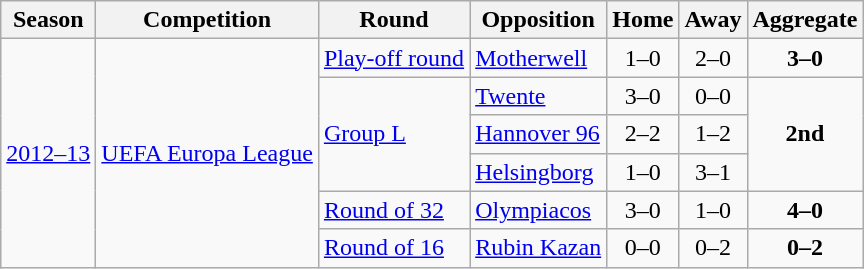<table class="wikitable">
<tr>
<th>Season</th>
<th>Competition</th>
<th>Round</th>
<th>Opposition</th>
<th>Home</th>
<th>Away</th>
<th>Aggregate</th>
</tr>
<tr>
<td rowspan="6"><a href='#'>2012–13</a></td>
<td rowspan="6"><a href='#'>UEFA Europa League</a></td>
<td><a href='#'>Play-off round</a></td>
<td> <a href='#'>Motherwell</a></td>
<td style="text-align:center;">1–0</td>
<td style="text-align:center;">2–0</td>
<td style="text-align:center;"><strong>3–0</strong></td>
</tr>
<tr>
<td rowspan="3"><a href='#'>Group L</a></td>
<td> <a href='#'>Twente</a></td>
<td style="text-align:center;">3–0</td>
<td style="text-align:center;">0–0</td>
<td rowspan="3" style="text-align:center;"><strong>2nd</strong></td>
</tr>
<tr>
<td> <a href='#'>Hannover 96</a></td>
<td style="text-align:center;">2–2</td>
<td style="text-align:center;">1–2</td>
</tr>
<tr>
<td> <a href='#'>Helsingborg</a></td>
<td style="text-align:center;">1–0</td>
<td style="text-align:center;">3–1</td>
</tr>
<tr>
<td><a href='#'>Round of 32</a></td>
<td> <a href='#'>Olympiacos</a></td>
<td style="text-align:center;">3–0</td>
<td style="text-align:center;">1–0</td>
<td style="text-align:center;"><strong>4–0</strong></td>
</tr>
<tr>
<td><a href='#'>Round of 16</a></td>
<td> <a href='#'>Rubin Kazan</a></td>
<td style="text-align:center;">0–0</td>
<td style="text-align:center;">0–2 </td>
<td style="text-align:center;"><strong>0–2</strong></td>
</tr>
</table>
